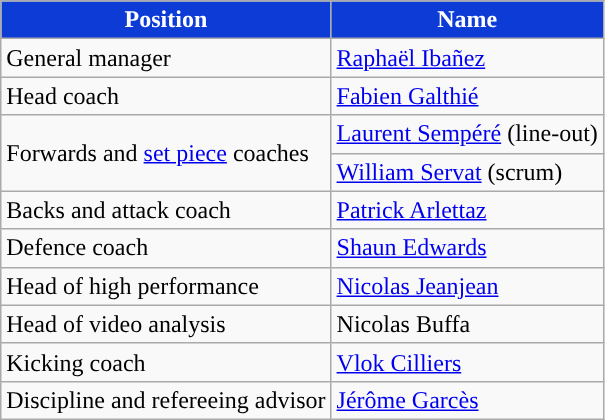<table class="wikitable">
<tr>
<th style="background:#0C3CD5; color:#FFFFFF; ">Position</th>
<th style="background:#0C3CD5; color:#FFFFFF; ">Name</th>
</tr>
<tr>
<td>General manager</td>
<td> <a href='#'>Raphaël Ibañez</a></td>
</tr>
<tr>
<td>Head coach</td>
<td> <a href='#'>Fabien Galthié</a></td>
</tr>
<tr>
<td rowspan=2>Forwards and <a href='#'>set piece</a> coaches</td>
<td> <a href='#'>Laurent Sempéré</a> (line-out)</td>
</tr>
<tr>
<td> <a href='#'>William Servat</a> (scrum)</td>
</tr>
<tr>
<td>Backs and attack coach</td>
<td> <a href='#'>Patrick Arlettaz</a></td>
</tr>
<tr>
<td>Defence coach</td>
<td> <a href='#'>Shaun Edwards</a></td>
</tr>
<tr>
<td>Head of high performance</td>
<td> <a href='#'>Nicolas Jeanjean</a></td>
</tr>
<tr>
<td>Head of video analysis</td>
<td> Nicolas Buffa</td>
</tr>
<tr>
<td>Kicking coach</td>
<td> <a href='#'>Vlok Cilliers</a></td>
</tr>
<tr>
<td>Discipline and refereeing advisor</td>
<td> <a href='#'>Jérôme Garcès</a></td>
</tr>
</table>
